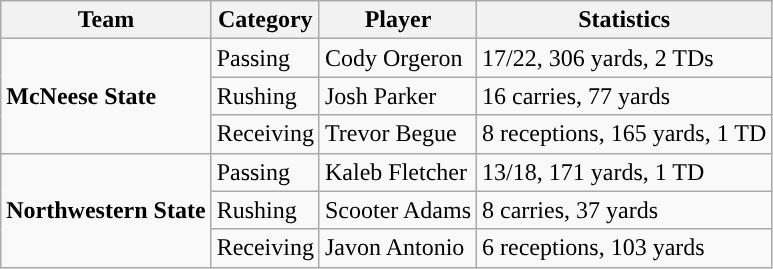<table class="wikitable" style="float: left;">
<tr>
<th>Team</th>
<th>Category</th>
<th>Player</th>
<th>Statistics</th>
</tr>
<tr>
<td rowspan=3><strong>McNeese State</strong></td>
<td>Passing</td>
<td>Cody Orgeron</td>
<td>17/22, 306 yards, 2 TDs</td>
</tr>
<tr>
<td>Rushing</td>
<td>Josh Parker</td>
<td>16 carries, 77 yards</td>
</tr>
<tr>
<td>Receiving</td>
<td>Trevor Begue</td>
<td>8 receptions, 165 yards, 1 TD</td>
</tr>
<tr>
<td rowspan=3><strong>Northwestern State</strong></td>
<td>Passing</td>
<td>Kaleb Fletcher</td>
<td>13/18, 171 yards, 1 TD</td>
</tr>
<tr>
<td>Rushing</td>
<td>Scooter Adams</td>
<td>8 carries, 37 yards</td>
</tr>
<tr>
<td>Receiving</td>
<td>Javon Antonio</td>
<td>6 receptions, 103 yards</td>
</tr>
</table>
